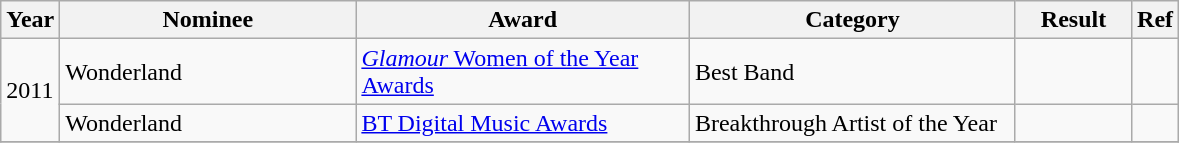<table class="wikitable">
<tr>
<th>Year</th>
<th width="190">Nominee</th>
<th width="215">Award</th>
<th width="210">Category</th>
<th width="70">Result</th>
<th>Ref</th>
</tr>
<tr>
<td rowspan="2">2011</td>
<td>Wonderland</td>
<td><a href='#'><em>Glamour</em> Women of the Year Awards</a></td>
<td>Best Band</td>
<td></td>
<td></td>
</tr>
<tr>
<td>Wonderland</td>
<td><a href='#'>BT Digital Music Awards</a></td>
<td>Breakthrough Artist of the Year</td>
<td></td>
<td></td>
</tr>
<tr>
</tr>
</table>
